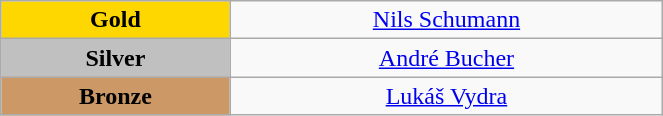<table class="wikitable" style=" text-align:center; " width="35%">
<tr>
<td bgcolor="gold"><strong>Gold</strong></td>
<td><a href='#'>Nils Schumann</a><br>  <small><em></em></small></td>
</tr>
<tr>
<td bgcolor="silver"><strong>Silver</strong></td>
<td><a href='#'>André Bucher</a><br> <small><em></em></small></td>
</tr>
<tr>
<td bgcolor="CC9966"><strong>Bronze</strong></td>
<td><a href='#'>Lukáš Vydra</a><br>  <small><em></em></small></td>
</tr>
</table>
